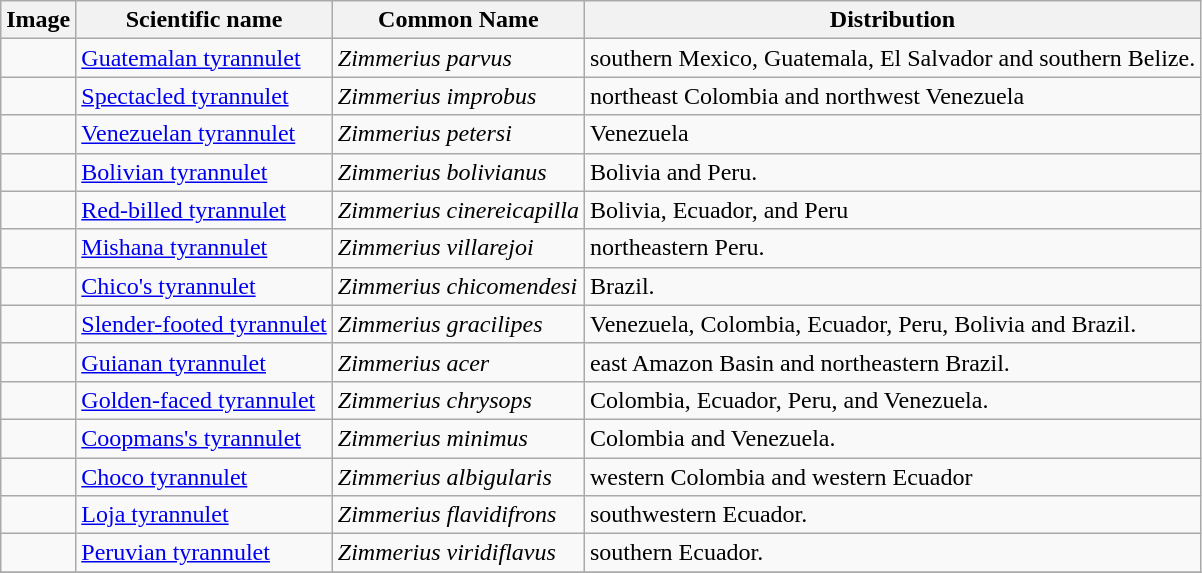<table class="wikitable">
<tr>
<th>Image</th>
<th>Scientific name</th>
<th>Common Name</th>
<th>Distribution</th>
</tr>
<tr>
<td></td>
<td><a href='#'>Guatemalan tyrannulet</a></td>
<td><em>Zimmerius parvus</em></td>
<td>southern Mexico, Guatemala, El Salvador and southern Belize.</td>
</tr>
<tr>
<td></td>
<td><a href='#'>Spectacled tyrannulet</a></td>
<td><em>Zimmerius improbus</em></td>
<td>northeast Colombia and northwest Venezuela</td>
</tr>
<tr>
<td></td>
<td><a href='#'>Venezuelan tyrannulet</a></td>
<td><em>Zimmerius petersi</em></td>
<td>Venezuela</td>
</tr>
<tr>
<td></td>
<td><a href='#'>Bolivian tyrannulet</a></td>
<td><em>Zimmerius bolivianus</em></td>
<td>Bolivia and Peru.</td>
</tr>
<tr>
<td></td>
<td><a href='#'>Red-billed tyrannulet</a></td>
<td><em>Zimmerius cinereicapilla</em></td>
<td>Bolivia, Ecuador, and Peru</td>
</tr>
<tr>
<td></td>
<td><a href='#'>Mishana tyrannulet</a></td>
<td><em>Zimmerius villarejoi</em></td>
<td>northeastern Peru.</td>
</tr>
<tr>
<td></td>
<td><a href='#'>Chico's tyrannulet</a></td>
<td><em>Zimmerius chicomendesi</em></td>
<td>Brazil.</td>
</tr>
<tr>
<td></td>
<td><a href='#'>Slender-footed tyrannulet</a></td>
<td><em>Zimmerius gracilipes</em></td>
<td>Venezuela, Colombia, Ecuador, Peru, Bolivia and Brazil.</td>
</tr>
<tr>
<td></td>
<td><a href='#'>Guianan tyrannulet</a></td>
<td><em>Zimmerius acer</em></td>
<td>east Amazon Basin and northeastern Brazil.</td>
</tr>
<tr>
<td></td>
<td><a href='#'>Golden-faced tyrannulet</a></td>
<td><em>Zimmerius chrysops</em></td>
<td>Colombia, Ecuador, Peru, and Venezuela.</td>
</tr>
<tr>
<td></td>
<td><a href='#'>Coopmans's tyrannulet</a></td>
<td><em>Zimmerius minimus</em></td>
<td>Colombia and Venezuela.</td>
</tr>
<tr>
<td></td>
<td><a href='#'>Choco tyrannulet</a></td>
<td><em>Zimmerius albigularis</em></td>
<td>western Colombia and western Ecuador</td>
</tr>
<tr>
<td></td>
<td><a href='#'>Loja tyrannulet</a></td>
<td><em>Zimmerius flavidifrons</em></td>
<td>southwestern Ecuador.</td>
</tr>
<tr>
<td></td>
<td><a href='#'>Peruvian tyrannulet</a></td>
<td><em>Zimmerius viridiflavus</em></td>
<td>southern Ecuador.</td>
</tr>
<tr>
</tr>
</table>
